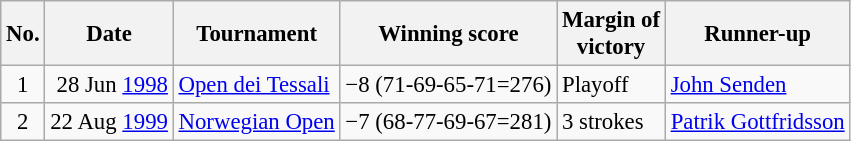<table class="wikitable" style="font-size:95%;">
<tr>
<th>No.</th>
<th>Date</th>
<th>Tournament</th>
<th>Winning score</th>
<th>Margin of<br>victory</th>
<th>Runner-up</th>
</tr>
<tr>
<td align=center>1</td>
<td align=right>28 Jun <a href='#'>1998</a></td>
<td><a href='#'>Open dei Tessali</a></td>
<td>−8 (71-69-65-71=276)</td>
<td>Playoff</td>
<td> <a href='#'>John Senden</a></td>
</tr>
<tr>
<td align=center>2</td>
<td align=right>22 Aug <a href='#'>1999</a></td>
<td><a href='#'>Norwegian Open</a></td>
<td>−7 (68-77-69-67=281)</td>
<td>3 strokes</td>
<td> <a href='#'>Patrik Gottfridsson</a></td>
</tr>
</table>
